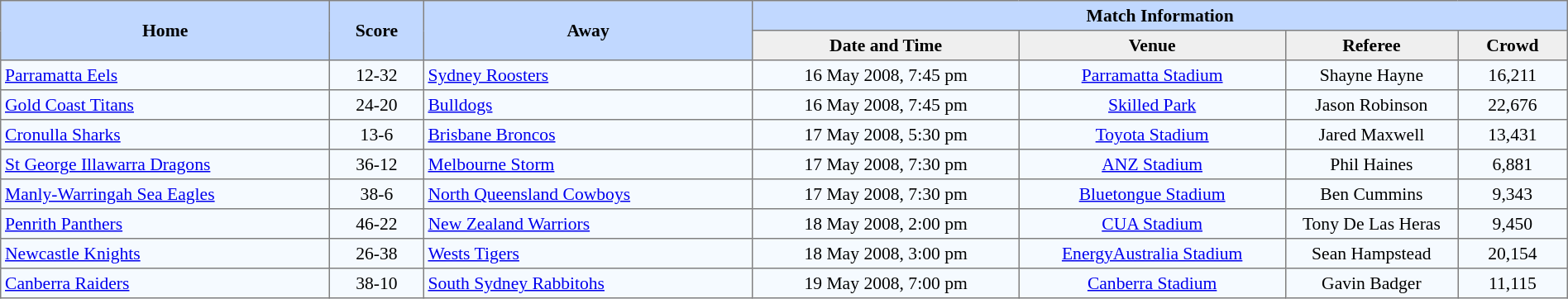<table border=1 style="border-collapse:collapse; font-size:90%;" cellpadding=3 cellspacing=0 width=100%>
<tr bgcolor=#C1D8FF>
<th rowspan=2 width=21%>Home</th>
<th rowspan=2 width=6%>Score</th>
<th rowspan=2 width=21%>Away</th>
<th colspan=6>Match Information</th>
</tr>
<tr bgcolor=#EFEFEF>
<th width=17%>Date and Time</th>
<th width=17%>Venue</th>
<th width=11%>Referee</th>
<th width=7%>Crowd</th>
</tr>
<tr align=center bgcolor=#F5FAFF>
<td align=left> <a href='#'>Parramatta Eels</a></td>
<td>12-32</td>
<td align=left> <a href='#'>Sydney Roosters</a></td>
<td>16 May 2008, 7:45 pm</td>
<td><a href='#'>Parramatta Stadium</a></td>
<td>Shayne Hayne</td>
<td>16,211</td>
</tr>
<tr align=center bgcolor=#F5FAFF>
<td align=left> <a href='#'>Gold Coast Titans</a></td>
<td>24-20</td>
<td align=left> <a href='#'>Bulldogs</a></td>
<td>16 May 2008, 7:45 pm</td>
<td><a href='#'>Skilled Park</a></td>
<td>Jason Robinson</td>
<td>22,676</td>
</tr>
<tr align=center bgcolor=#F5FAFF>
<td align=left> <a href='#'>Cronulla Sharks</a></td>
<td>13-6</td>
<td align=left> <a href='#'>Brisbane Broncos</a></td>
<td>17 May 2008, 5:30 pm</td>
<td><a href='#'>Toyota Stadium</a></td>
<td>Jared Maxwell</td>
<td>13,431</td>
</tr>
<tr align=center bgcolor=#F5FAFF>
<td align=left> <a href='#'>St George Illawarra Dragons</a></td>
<td>36-12</td>
<td align=left> <a href='#'>Melbourne Storm</a></td>
<td>17 May 2008, 7:30 pm</td>
<td><a href='#'>ANZ Stadium</a></td>
<td>Phil Haines</td>
<td>6,881</td>
</tr>
<tr align=center bgcolor=#F5FAFF>
<td align=left> <a href='#'>Manly-Warringah Sea Eagles</a></td>
<td>38-6</td>
<td align=left> <a href='#'>North Queensland Cowboys</a></td>
<td>17 May 2008, 7:30 pm</td>
<td><a href='#'>Bluetongue Stadium</a></td>
<td>Ben Cummins</td>
<td>9,343</td>
</tr>
<tr align=center bgcolor=#F5FAFF>
<td align=left> <a href='#'>Penrith Panthers</a></td>
<td>46-22</td>
<td align=left> <a href='#'>New Zealand Warriors</a></td>
<td>18 May 2008, 2:00 pm</td>
<td><a href='#'>CUA Stadium</a></td>
<td>Tony De Las Heras</td>
<td>9,450</td>
</tr>
<tr align=center bgcolor=#F5FAFF>
<td align=left> <a href='#'>Newcastle Knights</a></td>
<td>26-38</td>
<td align=left> <a href='#'>Wests Tigers</a></td>
<td>18 May 2008, 3:00 pm</td>
<td><a href='#'>EnergyAustralia Stadium</a></td>
<td>Sean Hampstead</td>
<td>20,154</td>
</tr>
<tr align=center bgcolor=#F5FAFF>
<td align=left> <a href='#'>Canberra Raiders</a></td>
<td>38-10</td>
<td align=left> <a href='#'>South Sydney Rabbitohs</a></td>
<td>19 May 2008, 7:00 pm</td>
<td><a href='#'>Canberra Stadium</a></td>
<td>Gavin Badger</td>
<td>11,115</td>
</tr>
</table>
